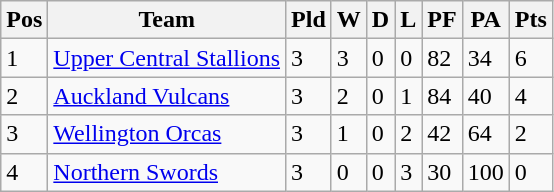<table class="wikitable">
<tr>
<th>Pos</th>
<th>Team</th>
<th>Pld</th>
<th>W</th>
<th>D</th>
<th>L</th>
<th>PF</th>
<th>PA</th>
<th>Pts</th>
</tr>
<tr>
<td>1</td>
<td><a href='#'>Upper Central Stallions</a></td>
<td>3</td>
<td>3</td>
<td>0</td>
<td>0</td>
<td>82</td>
<td>34</td>
<td>6</td>
</tr>
<tr>
<td>2</td>
<td><a href='#'>Auckland Vulcans</a></td>
<td>3</td>
<td>2</td>
<td>0</td>
<td>1</td>
<td>84</td>
<td>40</td>
<td>4</td>
</tr>
<tr>
<td>3</td>
<td><a href='#'>Wellington Orcas</a></td>
<td>3</td>
<td>1</td>
<td>0</td>
<td>2</td>
<td>42</td>
<td>64</td>
<td>2</td>
</tr>
<tr>
<td>4</td>
<td><a href='#'>Northern Swords</a></td>
<td>3</td>
<td>0</td>
<td>0</td>
<td>3</td>
<td>30</td>
<td>100</td>
<td>0</td>
</tr>
</table>
